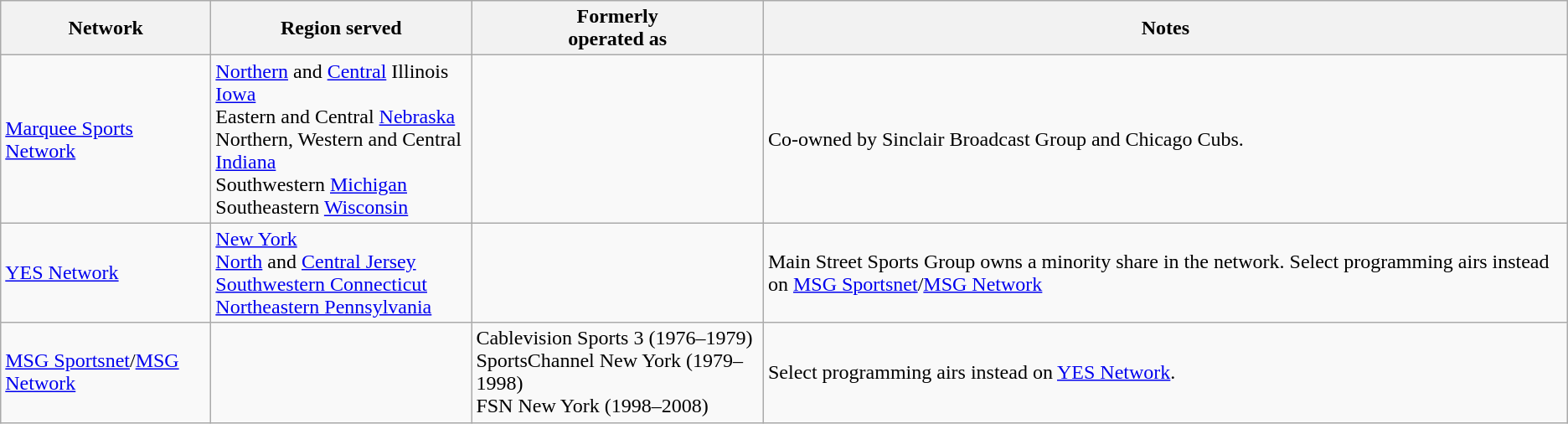<table class="wikitable">
<tr style="text-align:center;">
<th style="width:160px;">Network</th>
<th style="width:200px;">Region served</th>
<th style="width:225px;">Formerly<br>operated as</th>
<th>Notes</th>
</tr>
<tr>
<td><a href='#'>Marquee Sports Network</a></td>
<td><a href='#'>Northern</a> and <a href='#'>Central</a> Illinois<br><a href='#'>Iowa</a><br>Eastern and Central <a href='#'>Nebraska</a><br>Northern, Western and Central <a href='#'>Indiana</a><br>Southwestern <a href='#'>Michigan</a><br>Southeastern <a href='#'>Wisconsin</a></td>
<td></td>
<td>Co-owned by Sinclair Broadcast Group and Chicago Cubs.</td>
</tr>
<tr>
<td><a href='#'>YES Network</a></td>
<td><a href='#'>New York</a><br><a href='#'>North</a> and <a href='#'>Central Jersey</a><br><a href='#'>Southwestern Connecticut</a><br><a href='#'>Northeastern Pennsylvania</a></td>
<td></td>
<td>Main Street Sports Group owns a minority share in the network. Select programming airs instead on <a href='#'>MSG Sportsnet</a>/<a href='#'>MSG Network</a></td>
</tr>
<tr>
<td><a href='#'>MSG Sportsnet</a>/<a href='#'>MSG Network</a></td>
<td></td>
<td>Cablevision Sports 3 (1976–1979)<br>SportsChannel New York (1979–1998)<br>FSN New York (1998–2008)</td>
<td>Select programming airs instead on <a href='#'>YES Network</a>.</td>
</tr>
</table>
